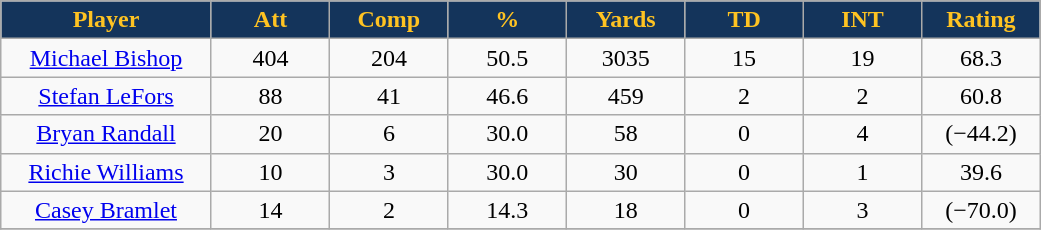<table class="wikitable sortable sortable">
<tr>
<th style="background:#14345B;color:#ffc322;" width="16%">Player</th>
<th style="background:#14345B;color:#ffc322;" width="9%">Att</th>
<th style="background:#14345B;color:#ffc322;" width="9%">Comp</th>
<th style="background:#14345B;color:#ffc322;" width="9%">%</th>
<th style="background:#14345B;color:#ffc322;" width="9%">Yards</th>
<th style="background:#14345B;color:#ffc322;" width="9%">TD</th>
<th style="background:#14345B;color:#ffc322;" width="9%">INT</th>
<th style="background:#14345B;color:#ffc322;" width="9%">Rating</th>
</tr>
<tr align="center">
<td><a href='#'>Michael Bishop</a></td>
<td>404</td>
<td>204</td>
<td>50.5</td>
<td>3035</td>
<td>15</td>
<td>19</td>
<td>68.3</td>
</tr>
<tr align="center">
<td><a href='#'>Stefan LeFors</a></td>
<td>88</td>
<td>41</td>
<td>46.6</td>
<td>459</td>
<td>2</td>
<td>2</td>
<td>60.8</td>
</tr>
<tr align="center">
<td><a href='#'>Bryan Randall</a></td>
<td>20</td>
<td>6</td>
<td>30.0</td>
<td>58</td>
<td>0</td>
<td>4</td>
<td>(−44.2)</td>
</tr>
<tr align="center">
<td><a href='#'>Richie Williams</a></td>
<td>10</td>
<td>3</td>
<td>30.0</td>
<td>30</td>
<td>0</td>
<td>1</td>
<td>39.6</td>
</tr>
<tr align="center">
<td><a href='#'>Casey Bramlet</a></td>
<td>14</td>
<td>2</td>
<td>14.3</td>
<td>18</td>
<td>0</td>
<td>3</td>
<td>(−70.0)</td>
</tr>
<tr align="center">
</tr>
</table>
